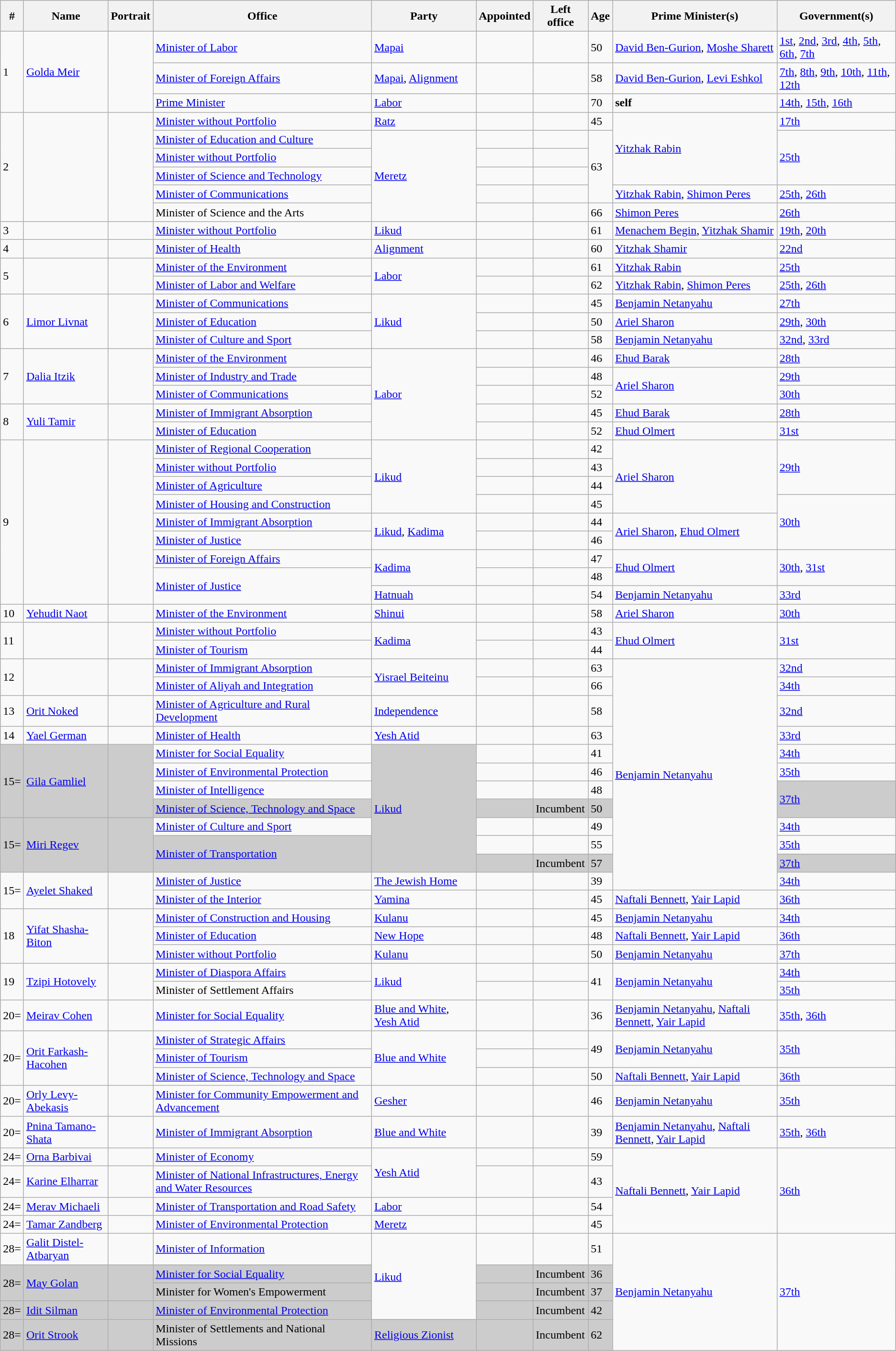<table class=" wikitable sortable">
<tr>
<th scope="col">#</th>
<th scope="col">Name</th>
<th scope="col">Portrait</th>
<th scope="col">Office</th>
<th scope="col">Party</th>
<th scope="col">Appointed</th>
<th scope="col">Left office</th>
<th scope="col">Age</th>
<th scope="col">Prime Minister(s)</th>
<th scope="col">Government(s)</th>
</tr>
<tr>
<td rowspan="3" data-sort-value="01">1</td>
<td rowspan="3" data-sort-value="Meir, Golda" scope="row"><a href='#'>Golda Meir</a><br></td>
<td rowspan="3"></td>
<td data-sort-value="Labour"><a href='#'>Minister of Labor</a></td>
<td><a href='#'>Mapai</a></td>
<td></td>
<td></td>
<td>50</td>
<td><a href='#'>David Ben-Gurion</a>, <a href='#'>Moshe Sharett</a></td>
<td><a href='#'>1st</a>, <a href='#'>2nd</a>, <a href='#'>3rd</a>, <a href='#'>4th</a>, <a href='#'>5th</a>, <a href='#'>6th</a>, <a href='#'>7th</a></td>
</tr>
<tr>
<td data-sort-value="Foreign Affairs"><a href='#'>Minister of Foreign Affairs</a></td>
<td><a href='#'>Mapai</a>, <a href='#'>Alignment</a></td>
<td></td>
<td></td>
<td>58</td>
<td><a href='#'>David Ben-Gurion</a>, <a href='#'>Levi Eshkol</a></td>
<td><a href='#'>7th</a>, <a href='#'>8th</a>, <a href='#'>9th</a>, <a href='#'>10th</a>, <a href='#'>11th</a>, <a href='#'>12th</a></td>
</tr>
<tr>
<td data-sort-value="Prime Minister"><a href='#'>Prime Minister</a></td>
<td><a href='#'>Labor</a></td>
<td></td>
<td></td>
<td>70</td>
<td><strong>self</strong></td>
<td><a href='#'>14th</a>, <a href='#'>15th</a>, <a href='#'>16th</a></td>
</tr>
<tr>
<td rowspan="6" data-sort-value="02">2</td>
<td rowspan="6" data-sort-value="Aloni, Shulamit" scope="row"><br></td>
<td rowspan="6"></td>
<td data-sort-value="without"><a href='#'>Minister without Portfolio</a></td>
<td><a href='#'>Ratz</a></td>
<td></td>
<td></td>
<td>45</td>
<td rowspan="4"><a href='#'>Yitzhak Rabin</a></td>
<td><a href='#'>17th</a></td>
</tr>
<tr>
<td data-sort-value="Education"><a href='#'>Minister of Education and Culture</a></td>
<td rowspan="5"><a href='#'>Meretz</a></td>
<td></td>
<td></td>
<td rowspan="4">63</td>
<td rowspan="3"><a href='#'>25th</a></td>
</tr>
<tr>
<td data-sort-value="without"><a href='#'>Minister without Portfolio</a></td>
<td></td>
<td></td>
</tr>
<tr>
<td data-sort-value="without"><a href='#'>Minister of Science and Technology</a></td>
<td></td>
<td></td>
</tr>
<tr>
<td data-sort-value="Communications"><a href='#'>Minister of Communications</a></td>
<td></td>
<td></td>
<td><a href='#'>Yitzhak Rabin</a>, <a href='#'>Shimon Peres</a></td>
<td><a href='#'>25th</a>, <a href='#'>26th</a></td>
</tr>
<tr>
<td data-sort-value="Science">Minister of Science and the Arts</td>
<td></td>
<td></td>
<td>66</td>
<td><a href='#'>Shimon Peres</a></td>
<td><a href='#'>26th</a></td>
</tr>
<tr>
<td data-sort-value="03">3</td>
<td data-sort-value="Doron, Sarah" scope="row"><br></td>
<td></td>
<td data-sort-value="without"><a href='#'>Minister without Portfolio</a></td>
<td><a href='#'>Likud</a></td>
<td></td>
<td></td>
<td>61</td>
<td><a href='#'>Menachem Begin</a>, <a href='#'>Yitzhak Shamir</a></td>
<td><a href='#'>19th</a>, <a href='#'>20th</a></td>
</tr>
<tr>
<td data-sort-value="04">4</td>
<td data-sort-value="Arbeli-Almozlino, Shoshana" scope="row"><br></td>
<td></td>
<td data-sort-value="Health"><a href='#'>Minister of Health</a></td>
<td><a href='#'>Alignment</a></td>
<td></td>
<td></td>
<td>60</td>
<td><a href='#'>Yitzhak Shamir</a></td>
<td><a href='#'>22nd</a></td>
</tr>
<tr>
<td rowspan="2" data-sort-value="05">5</td>
<td rowspan="2" data-sort-value="Namir, Ora" scope="row"><br></td>
<td rowspan="2"></td>
<td data-sort-value="Environment"><a href='#'>Minister of the Environment</a></td>
<td rowspan="2"><a href='#'>Labor</a></td>
<td></td>
<td></td>
<td>61</td>
<td><a href='#'>Yitzhak Rabin</a></td>
<td><a href='#'>25th</a></td>
</tr>
<tr>
<td data-sort-value="Labour"><a href='#'>Minister of Labor and Welfare</a></td>
<td></td>
<td></td>
<td>62</td>
<td><a href='#'>Yitzhak Rabin</a>, <a href='#'>Shimon Peres</a></td>
<td><a href='#'>25th</a>, <a href='#'>26th</a></td>
</tr>
<tr>
<td rowspan="3" data-sort-value="06">6</td>
<td rowspan="3" data-sort-value="Livnat, Limor" scope="row"><a href='#'>Limor Livnat</a><br></td>
<td rowspan="3"></td>
<td data-sort-value="Communications"><a href='#'>Minister of Communications</a></td>
<td rowspan="3"><a href='#'>Likud</a></td>
<td></td>
<td></td>
<td>45</td>
<td><a href='#'>Benjamin Netanyahu</a></td>
<td><a href='#'>27th</a></td>
</tr>
<tr>
<td data-sort-value="Education"><a href='#'>Minister of Education</a></td>
<td></td>
<td></td>
<td>50</td>
<td><a href='#'>Ariel Sharon</a></td>
<td><a href='#'>29th</a>, <a href='#'>30th</a></td>
</tr>
<tr>
<td data-sort-value="Culture"><a href='#'>Minister of Culture and Sport</a></td>
<td></td>
<td></td>
<td>58</td>
<td><a href='#'>Benjamin Netanyahu</a></td>
<td><a href='#'>32nd</a>, <a href='#'>33rd</a></td>
</tr>
<tr>
<td rowspan="3" data-sort-value="07">7</td>
<td rowspan="3" data-sort-value="Itzik, Dalia" scope="row"><a href='#'>Dalia Itzik</a><br></td>
<td rowspan="3"></td>
<td data-sort-value="Environment"><a href='#'>Minister of the Environment</a></td>
<td rowspan="5"><a href='#'>Labor</a></td>
<td></td>
<td></td>
<td>46</td>
<td><a href='#'>Ehud Barak</a></td>
<td><a href='#'>28th</a></td>
</tr>
<tr>
<td data-sort-value="Industry"><a href='#'>Minister of Industry and Trade</a></td>
<td></td>
<td></td>
<td>48</td>
<td rowspan="2"><a href='#'>Ariel Sharon</a></td>
<td><a href='#'>29th</a></td>
</tr>
<tr>
<td data-sort-value="Communications"><a href='#'>Minister of Communications</a></td>
<td></td>
<td></td>
<td>52</td>
<td><a href='#'>30th</a></td>
</tr>
<tr>
<td rowspan="2" data-sort-value="08">8</td>
<td rowspan="2" data-sort-value="Tamir, Yuli" scope="row"><a href='#'>Yuli Tamir</a><br></td>
<td rowspan="2"></td>
<td data-sort-value="Immigration"><a href='#'>Minister of Immigrant Absorption</a></td>
<td></td>
<td></td>
<td>45</td>
<td><a href='#'>Ehud Barak</a></td>
<td><a href='#'>28th</a></td>
</tr>
<tr>
<td data-sort-value="Education"><a href='#'>Minister of Education</a></td>
<td></td>
<td></td>
<td>52</td>
<td><a href='#'>Ehud Olmert</a></td>
<td><a href='#'>31st</a></td>
</tr>
<tr>
<td rowspan="9" data-sort-value="09">9</td>
<td rowspan="9" data-sort-value="Livni, Tzipi" scope="row"><br></td>
<td rowspan="9"></td>
<td data-sort-value="Cooperation"><a href='#'>Minister of Regional Cooperation</a></td>
<td rowspan="4"><a href='#'>Likud</a></td>
<td></td>
<td></td>
<td>42</td>
<td rowspan="4"><a href='#'>Ariel Sharon</a></td>
<td rowspan="3"><a href='#'>29th</a></td>
</tr>
<tr>
<td data-sort-value="without"><a href='#'>Minister without Portfolio</a></td>
<td></td>
<td></td>
<td>43</td>
</tr>
<tr>
<td data-sort-value="Agriculture"><a href='#'>Minister of Agriculture</a></td>
<td></td>
<td></td>
<td>44</td>
</tr>
<tr>
<td data-sort-value="Housing"><a href='#'>Minister of Housing and Construction</a></td>
<td></td>
<td></td>
<td>45</td>
<td rowspan="3"><a href='#'>30th</a></td>
</tr>
<tr>
<td data-sort-value="Immigration"><a href='#'>Minister of Immigrant Absorption</a></td>
<td rowspan="2"><a href='#'>Likud</a>, <a href='#'>Kadima</a></td>
<td></td>
<td></td>
<td>44</td>
<td rowspan="2"><a href='#'>Ariel Sharon</a>, <a href='#'>Ehud Olmert</a></td>
</tr>
<tr>
<td data-sort-value="Justice"><a href='#'>Minister of Justice</a></td>
<td></td>
<td></td>
<td>46</td>
</tr>
<tr>
<td data-sort-value="Foreign Affairs"><a href='#'>Minister of Foreign Affairs</a></td>
<td rowspan="2"><a href='#'>Kadima</a></td>
<td></td>
<td></td>
<td>47</td>
<td rowspan="2"><a href='#'>Ehud Olmert</a></td>
<td rowspan="2"><a href='#'>30th</a>, <a href='#'>31st</a></td>
</tr>
<tr>
<td rowspan="2" data-sort-value="Justice"><a href='#'>Minister of Justice</a></td>
<td></td>
<td></td>
<td>48</td>
</tr>
<tr>
<td><a href='#'>Hatnuah</a></td>
<td></td>
<td></td>
<td>54</td>
<td><a href='#'>Benjamin Netanyahu</a></td>
<td><a href='#'>33rd</a></td>
</tr>
<tr>
<td data-sort-value="10">10</td>
<td data-sort-value="Naot, Yehudit" scope="row"><a href='#'>Yehudit Naot</a><br></td>
<td></td>
<td data-sort-value="Environment"><a href='#'>Minister of the Environment</a></td>
<td><a href='#'>Shinui</a></td>
<td></td>
<td></td>
<td>58</td>
<td><a href='#'>Ariel Sharon</a></td>
<td><a href='#'>30th</a></td>
</tr>
<tr>
<td rowspan="2" data-sort-value="11">11</td>
<td rowspan="2" data-sort-value="Avraham, Ruhama" scope="row"><br></td>
<td rowspan="2"></td>
<td data-sort-value="without"><a href='#'>Minister without Portfolio</a></td>
<td rowspan="2"><a href='#'>Kadima</a></td>
<td></td>
<td></td>
<td>43</td>
<td rowspan="2"><a href='#'>Ehud Olmert</a></td>
<td rowspan="2"><a href='#'>31st</a></td>
</tr>
<tr>
<td data-sort-value="Tourism"><a href='#'>Minister of Tourism</a></td>
<td></td>
<td></td>
<td>44</td>
</tr>
<tr>
<td rowspan="2" data-sort-value="12">12</td>
<td rowspan="2" data-sort-value="Landver, Sofa" scope="row"><br></td>
<td rowspan="2"></td>
<td data-sort-value="Immigration"><a href='#'>Minister of Immigrant Absorption</a></td>
<td rowspan="2"><a href='#'>Yisrael Beiteinu</a></td>
<td></td>
<td></td>
<td>63</td>
<td rowspan="12"><a href='#'>Benjamin Netanyahu</a></td>
<td><a href='#'>32nd</a></td>
</tr>
<tr>
<td data-sort-value="Immigration"><a href='#'>Minister of Aliyah and Integration</a></td>
<td></td>
<td></td>
<td>66</td>
<td><a href='#'>34th</a></td>
</tr>
<tr>
<td data-sort-value="13">13</td>
<td data-sort-value="Noked, Orit" scope="row"><a href='#'>Orit Noked</a><br></td>
<td></td>
<td data-sort-value="Agriculture"><a href='#'>Minister of Agriculture and Rural Development</a></td>
<td><a href='#'>Independence</a></td>
<td></td>
<td></td>
<td>58</td>
<td><a href='#'>32nd</a></td>
</tr>
<tr>
<td data-sort-value="14">14</td>
<td data-sort-value="German, Yael" scope="row"><a href='#'>Yael German</a><br></td>
<td></td>
<td data-sort-value="Health"><a href='#'>Minister of Health</a></td>
<td><a href='#'>Yesh Atid</a></td>
<td></td>
<td></td>
<td>63</td>
<td><a href='#'>33rd</a></td>
</tr>
<tr>
<td rowspan="4" bgcolor=#cccccc data-sort-value="15">15=</td>
<td rowspan="4" bgcolor=#cccccc data-sort-value="Gamliel, Gila" scope="row"><a href='#'>Gila Gamliel</a><br></td>
<td rowspan="4" bgcolor=#cccccc></td>
<td data-sort-value="Social"><a href='#'>Minister for Social Equality</a></td>
<td rowspan="7" bgcolor=#cccccc><a href='#'>Likud</a></td>
<td></td>
<td></td>
<td>41</td>
<td><a href='#'>34th</a></td>
</tr>
<tr>
<td data-sort-value="Environment"><a href='#'>Minister of Environmental Protection</a></td>
<td></td>
<td></td>
<td>46</td>
<td><a href='#'>35th</a></td>
</tr>
<tr>
<td data-sort-value="Intelligence"><a href='#'>Minister of Intelligence</a></td>
<td></td>
<td></td>
<td>48</td>
<td bgcolor=#cccccc rowspan="2"><a href='#'>37th</a></td>
</tr>
<tr bgcolor=#cccccc>
<td data-sort-value="Science"><a href='#'>Minister of Science, Technology and Space</a></td>
<td></td>
<td>Incumbent</td>
<td>50</td>
</tr>
<tr>
<td rowspan="3" bgcolor=#cccccc data-sort-value="15">15=</td>
<td rowspan="3" bgcolor=#cccccc data-sort-value="Regev, Miri" scope="row"><a href='#'>Miri Regev</a><br></td>
<td rowspan="3" bgcolor=#cccccc></td>
<td data-sort-value="Culture"><a href='#'>Minister of Culture and Sport</a></td>
<td></td>
<td></td>
<td>49</td>
<td><a href='#'>34th</a></td>
</tr>
<tr>
<td rowspan="2" bgcolor=#cccccc data-sort-value="Transportation"><a href='#'>Minister of Transportation</a></td>
<td></td>
<td></td>
<td>55</td>
<td><a href='#'>35th</a></td>
</tr>
<tr bgcolor=#cccccc>
<td></td>
<td>Incumbent</td>
<td>57</td>
<td><a href='#'>37th</a></td>
</tr>
<tr>
<td rowspan="2" data-sort-value="15">15=</td>
<td rowspan="2" data-sort-value="Shaked, Ayelet" scope="row"><a href='#'>Ayelet Shaked</a><br></td>
<td rowspan="2"></td>
<td data-sort-value="Justice"><a href='#'>Minister of Justice</a></td>
<td><a href='#'>The Jewish Home</a></td>
<td></td>
<td></td>
<td>39</td>
<td><a href='#'>34th</a></td>
</tr>
<tr>
<td data-sort-value="Interior"><a href='#'>Minister of the Interior</a></td>
<td><a href='#'>Yamina</a></td>
<td></td>
<td></td>
<td>45</td>
<td><a href='#'>Naftali Bennett</a>, <a href='#'>Yair Lapid</a></td>
<td><a href='#'>36th</a></td>
</tr>
<tr>
<td rowspan="3" data-sort-value="18">18</td>
<td rowspan="3" data-sort-value="Shasha-Biton, Yifat" scope="row"><a href='#'>Yifat Shasha-Biton</a><br></td>
<td rowspan="3"></td>
<td data-sort-value="Construction"><a href='#'>Minister of Construction and Housing</a></td>
<td><a href='#'>Kulanu</a></td>
<td></td>
<td></td>
<td>45</td>
<td><a href='#'>Benjamin Netanyahu</a></td>
<td><a href='#'>34th</a></td>
</tr>
<tr>
<td data-sort-value="Education"><a href='#'>Minister of Education</a></td>
<td><a href='#'>New Hope</a></td>
<td></td>
<td></td>
<td>48</td>
<td><a href='#'>Naftali Bennett</a>, <a href='#'>Yair Lapid</a></td>
<td><a href='#'>36th</a></td>
</tr>
<tr>
<td data-sort-value="without"><a href='#'>Minister without Portfolio</a></td>
<td><a href='#'>Kulanu</a></td>
<td></td>
<td></td>
<td>50</td>
<td><a href='#'>Benjamin Netanyahu</a></td>
<td><a href='#'>37th</a></td>
</tr>
<tr>
<td rowspan="2" data-sort-value="19">19</td>
<td rowspan="2" data-sort-value="Hotovely, Tzipi" scope="row"><a href='#'>Tzipi Hotovely</a><br></td>
<td rowspan="2"></td>
<td data-sort-value="Diaspora"><a href='#'>Minister of Diaspora Affairs</a></td>
<td rowspan="2"><a href='#'>Likud</a></td>
<td></td>
<td></td>
<td rowspan="2">41</td>
<td rowspan="2"><a href='#'>Benjamin Netanyahu</a></td>
<td><a href='#'>34th</a></td>
</tr>
<tr>
<td data-sort-value="Settlement">Minister of Settlement Affairs</td>
<td></td>
<td></td>
<td><a href='#'>35th</a></td>
</tr>
<tr>
<td data-sort-value="20">20=</td>
<td data-sort-value="Cohen, Meirav" scope="row"><a href='#'>Meirav Cohen</a><br></td>
<td></td>
<td data-sort-value="Social"><a href='#'>Minister for Social Equality</a></td>
<td><a href='#'>Blue and White</a>, <a href='#'>Yesh Atid</a></td>
<td></td>
<td></td>
<td>36</td>
<td><a href='#'>Benjamin Netanyahu</a>, <a href='#'>Naftali Bennett</a>, <a href='#'>Yair Lapid</a></td>
<td><a href='#'>35th</a>, <a href='#'>36th</a></td>
</tr>
<tr>
<td rowspan="3" data-sort-value="20">20=</td>
<td rowspan="3" data-sort-value="Farkash-Hacohen, Orit" scope="row"><a href='#'>Orit Farkash-Hacohen</a><br></td>
<td rowspan="3"></td>
<td data-sort-value="Strategic"><a href='#'>Minister of Strategic Affairs</a></td>
<td rowspan="3"><a href='#'>Blue and White</a></td>
<td></td>
<td></td>
<td rowspan="2">49</td>
<td rowspan="2"><a href='#'>Benjamin Netanyahu</a></td>
<td rowspan="2"><a href='#'>35th</a></td>
</tr>
<tr>
<td data-sort-value="Tourism"><a href='#'>Minister of Tourism</a></td>
<td></td>
<td></td>
</tr>
<tr>
<td data-sort-value="Science"><a href='#'>Minister of Science, Technology and Space</a></td>
<td></td>
<td></td>
<td>50</td>
<td><a href='#'>Naftali Bennett</a>, <a href='#'>Yair Lapid</a></td>
<td><a href='#'>36th</a></td>
</tr>
<tr>
<td data-sort-value="20">20=</td>
<td data-sort-value="Levy-Abekasis, Orly" scope="row"><a href='#'>Orly Levy-Abekasis</a><br></td>
<td></td>
<td data-sort-value="Community"><a href='#'>Minister for Community Empowerment and Advancement</a></td>
<td><a href='#'>Gesher</a></td>
<td></td>
<td></td>
<td>46</td>
<td><a href='#'>Benjamin Netanyahu</a></td>
<td><a href='#'>35th</a></td>
</tr>
<tr>
<td data-sort-value="20">20=</td>
<td data-sort-value="Tamano-Shata, Pinana" scope="row"><a href='#'>Pnina Tamano-Shata</a><br></td>
<td></td>
<td data-sort-value="Immigrant"><a href='#'>Minister of Immigrant Absorption</a></td>
<td><a href='#'>Blue and White</a></td>
<td></td>
<td></td>
<td>39</td>
<td><a href='#'>Benjamin Netanyahu</a>, <a href='#'>Naftali Bennett</a>, <a href='#'>Yair Lapid</a></td>
<td><a href='#'>35th</a>, <a href='#'>36th</a></td>
</tr>
<tr>
<td data-sort-value="24">24=</td>
<td data-sort-value="Barbivai, Orna" scope="row"><a href='#'>Orna Barbivai</a><br></td>
<td></td>
<td data-sort-value="Economy"><a href='#'>Minister of Economy</a></td>
<td rowspan="2"><a href='#'>Yesh Atid</a></td>
<td></td>
<td></td>
<td>59</td>
<td rowspan="4"><a href='#'>Naftali Bennett</a>, <a href='#'>Yair Lapid</a></td>
<td rowspan="4"><a href='#'>36th</a></td>
</tr>
<tr>
<td data-sort-value="24">24=</td>
<td data-sort-value="Elharrar, Karine" scope="row"><a href='#'>Karine Elharrar</a><br></td>
<td></td>
<td data-sort-value="National Infrastructures"><a href='#'>Minister of National Infrastructures, Energy and Water Resources</a></td>
<td></td>
<td></td>
<td>43</td>
</tr>
<tr>
<td data-sort-value="24">24=</td>
<td data-sort-value="Michaeli, Merav" scope="row"><a href='#'>Merav Michaeli</a><br></td>
<td></td>
<td data-sort-value="Transportation"><a href='#'>Minister of Transportation and Road Safety</a></td>
<td><a href='#'>Labor</a></td>
<td></td>
<td></td>
<td>54</td>
</tr>
<tr>
<td data-sort-value="24">24=</td>
<td data-sort-value="Zandberg, Tamar" scope="row"><a href='#'>Tamar Zandberg</a><br></td>
<td></td>
<td data-sort-value="Economy"><a href='#'>Minister of Environmental Protection</a></td>
<td><a href='#'>Meretz</a></td>
<td></td>
<td></td>
<td>45</td>
</tr>
<tr>
<td data-sort-value="28">28=</td>
<td data-sort-value="Distel-Atbaryan, Galit" scope="row"><a href='#'>Galit Distel-Atbaryan</a><br></td>
<td></td>
<td data-sort-value="Information"><a href='#'>Minister of Information</a></td>
<td rowspan="4"><a href='#'>Likud</a></td>
<td></td>
<td></td>
<td>51</td>
<td rowspan="5"><a href='#'>Benjamin Netanyahu</a></td>
<td rowspan="5"><a href='#'>37th</a></td>
</tr>
<tr bgcolor=#cccccc>
<td rowspan="2" data-sort-value="28">28=</td>
<td rowspan="2" data-sort-value="Golan, May" scope="row"><a href='#'>May Golan</a><br></td>
<td rowspan="2"></td>
<td data-sort-value="Social"><a href='#'>Minister for Social Equality</a></td>
<td></td>
<td>Incumbent</td>
<td>36</td>
</tr>
<tr bgcolor=#cccccc>
<td data-sort-value="Women">Minister for Women's Empowerment</td>
<td></td>
<td>Incumbent</td>
<td>37</td>
</tr>
<tr bgcolor=#cccccc>
<td data-sort-value="28">28=</td>
<td data-sort-value="Silman, Idit" scope="row"><a href='#'>Idit Silman</a><br></td>
<td></td>
<td data-sort-value="without"><a href='#'>Minister of Environmental Protection</a></td>
<td></td>
<td>Incumbent</td>
<td>42</td>
</tr>
<tr bgcolor=#cccccc>
<td data-sort-value="28">28=</td>
<td data-sort-value="Strook, Orit" scope="row"><a href='#'>Orit Strook</a><br></td>
<td></td>
<td data-sort-value="without">Minister of Settlements and National Missions</td>
<td><a href='#'>Religious Zionist</a></td>
<td></td>
<td>Incumbent</td>
<td>62</td>
</tr>
</table>
